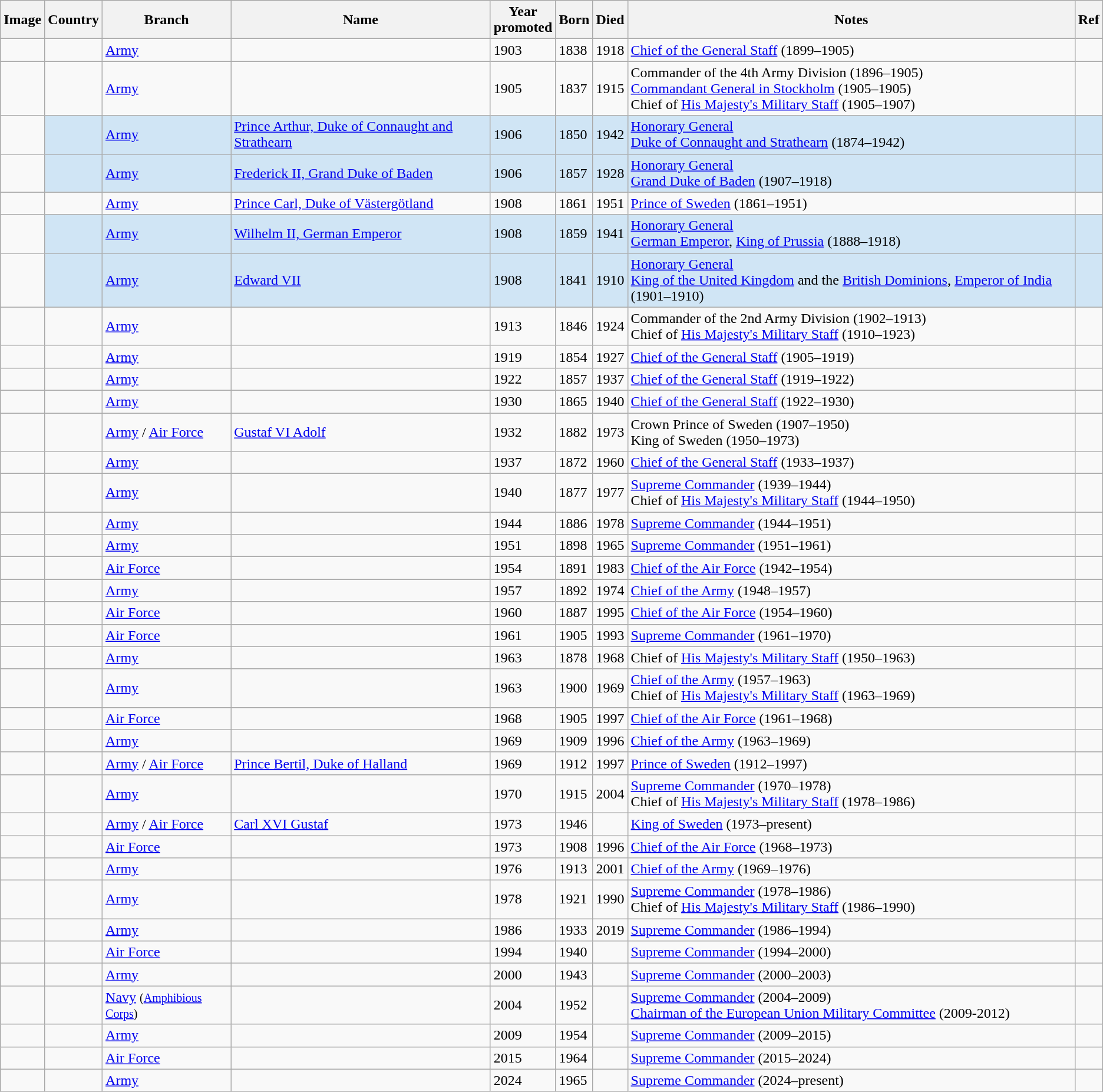<table class="wikitable sortable">
<tr>
<th>Image</th>
<th>Country</th>
<th>Branch</th>
<th>Name</th>
<th>Year<br>promoted</th>
<th>Born</th>
<th>Died</th>
<th>Notes</th>
<th>Ref</th>
</tr>
<tr>
<td></td>
<td></td>
<td> <a href='#'>Army</a></td>
<td></td>
<td>1903</td>
<td>1838</td>
<td>1918</td>
<td><a href='#'>Chief of the General Staff</a> (1899–1905)</td>
<td></td>
</tr>
<tr>
<td></td>
<td></td>
<td> <a href='#'>Army</a></td>
<td></td>
<td>1905</td>
<td>1837</td>
<td>1915</td>
<td>Commander of the 4th Army Division (1896–1905)<br><a href='#'>Commandant General in Stockholm</a> (1905–1905)<br>Chief of <a href='#'>His Majesty's Military Staff</a> (1905–1907)</td>
<td></td>
</tr>
<tr>
<td></td>
<td style="background:#d0e5f5;"></td>
<td style="background:#d0e5f5;"> <a href='#'>Army</a></td>
<td style="background:#d0e5f5;"><a href='#'>Prince Arthur, Duke of Connaught and Strathearn</a></td>
<td style="background:#d0e5f5;">1906</td>
<td style="background:#d0e5f5;">1850</td>
<td style="background:#d0e5f5;">1942</td>
<td style="background:#d0e5f5;"><a href='#'>Honorary General</a><br><a href='#'>Duke of Connaught and Strathearn</a> (1874–1942)</td>
<td style="background:#d0e5f5;"></td>
</tr>
<tr>
<td></td>
<td style="background:#d0e5f5;"></td>
<td style="background:#d0e5f5;"> <a href='#'>Army</a></td>
<td style="background:#d0e5f5;"><a href='#'>Frederick II, Grand Duke of Baden</a></td>
<td style="background:#d0e5f5;">1906</td>
<td style="background:#d0e5f5;">1857</td>
<td style="background:#d0e5f5;">1928</td>
<td style="background:#d0e5f5;"><a href='#'>Honorary General</a><br><a href='#'>Grand Duke of Baden</a> (1907–1918)</td>
<td style="background:#d0e5f5;"></td>
</tr>
<tr>
<td></td>
<td></td>
<td> <a href='#'>Army</a></td>
<td {{nowrap><a href='#'>Prince Carl, Duke of Västergötland</a></td>
<td>1908</td>
<td>1861</td>
<td>1951</td>
<td><a href='#'>Prince of Sweden</a> (1861–1951)</td>
<td></td>
</tr>
<tr>
<td></td>
<td style="background:#d0e5f5;"></td>
<td style="background:#d0e5f5;"> <a href='#'>Army</a></td>
<td style="background:#d0e5f5;"><a href='#'>Wilhelm II, German Emperor</a></td>
<td style="background:#d0e5f5;">1908</td>
<td style="background:#d0e5f5;">1859</td>
<td style="background:#d0e5f5;">1941</td>
<td style="background:#d0e5f5;"><a href='#'>Honorary General</a><br><a href='#'>German Emperor</a>, <a href='#'>King of Prussia</a> (1888–1918)</td>
<td style="background:#d0e5f5;"></td>
</tr>
<tr>
<td></td>
<td style="background:#d0e5f5;"></td>
<td style="background:#d0e5f5;"> <a href='#'>Army</a></td>
<td style="background:#d0e5f5;"><a href='#'>Edward VII</a></td>
<td style="background:#d0e5f5;">1908</td>
<td style="background:#d0e5f5;">1841</td>
<td style="background:#d0e5f5;">1910</td>
<td style="background:#d0e5f5;"><a href='#'>Honorary General</a><br><a href='#'>King of the United Kingdom</a> and the <a href='#'>British Dominions</a>, <a href='#'>Emperor of India</a> (1901–1910)</td>
<td style="background:#d0e5f5;"></td>
</tr>
<tr>
<td></td>
<td></td>
<td> <a href='#'>Army</a></td>
<td></td>
<td>1913</td>
<td>1846</td>
<td>1924</td>
<td>Commander of the 2nd Army Division (1902–1913)<br>Chief of <a href='#'>His Majesty's Military Staff</a> (1910–1923)</td>
<td></td>
</tr>
<tr>
<td></td>
<td></td>
<td> <a href='#'>Army</a></td>
<td></td>
<td>1919</td>
<td>1854</td>
<td>1927</td>
<td><a href='#'>Chief of the General Staff</a> (1905–1919)</td>
<td></td>
</tr>
<tr>
<td></td>
<td></td>
<td> <a href='#'>Army</a></td>
<td></td>
<td>1922</td>
<td>1857</td>
<td>1937</td>
<td><a href='#'>Chief of the General Staff</a> (1919–1922)</td>
<td></td>
</tr>
<tr>
<td></td>
<td></td>
<td> <a href='#'>Army</a></td>
<td></td>
<td>1930</td>
<td>1865</td>
<td>1940</td>
<td><a href='#'>Chief of the General Staff</a> (1922–1930)</td>
<td></td>
</tr>
<tr>
<td></td>
<td></td>
<td> <a href='#'>Army</a> /  <a href='#'>Air Force</a></td>
<td {{nowrap><a href='#'>Gustaf VI Adolf</a></td>
<td>1932</td>
<td>1882</td>
<td>1973</td>
<td>Crown Prince of Sweden (1907–1950)<br>King of Sweden (1950–1973)</td>
<td></td>
</tr>
<tr>
<td></td>
<td></td>
<td> <a href='#'>Army</a></td>
<td></td>
<td>1937</td>
<td>1872</td>
<td>1960</td>
<td><a href='#'>Chief of the General Staff</a> (1933–1937)</td>
<td></td>
</tr>
<tr>
<td></td>
<td></td>
<td> <a href='#'>Army</a></td>
<td></td>
<td>1940</td>
<td>1877</td>
<td>1977</td>
<td><a href='#'>Supreme Commander</a> (1939–1944)<br>Chief of <a href='#'>His Majesty's Military Staff</a> (1944–1950)</td>
<td></td>
</tr>
<tr>
<td></td>
<td></td>
<td> <a href='#'>Army</a></td>
<td></td>
<td>1944</td>
<td>1886</td>
<td>1978</td>
<td><a href='#'>Supreme Commander</a> (1944–1951)</td>
<td></td>
</tr>
<tr>
<td></td>
<td></td>
<td> <a href='#'>Army</a></td>
<td></td>
<td>1951</td>
<td>1898</td>
<td>1965</td>
<td><a href='#'>Supreme Commander</a> (1951–1961)</td>
<td></td>
</tr>
<tr>
<td></td>
<td></td>
<td> <a href='#'>Air Force</a></td>
<td></td>
<td>1954</td>
<td>1891</td>
<td>1983</td>
<td><a href='#'>Chief of the Air Force</a> (1942–1954)</td>
<td></td>
</tr>
<tr>
<td></td>
<td></td>
<td> <a href='#'>Army</a></td>
<td></td>
<td>1957</td>
<td>1892</td>
<td>1974</td>
<td><a href='#'>Chief of the Army</a> (1948–1957)</td>
<td></td>
</tr>
<tr>
<td></td>
<td></td>
<td> <a href='#'>Air Force</a></td>
<td></td>
<td>1960</td>
<td>1887</td>
<td>1995</td>
<td><a href='#'>Chief of the Air Force</a> (1954–1960)</td>
<td></td>
</tr>
<tr>
<td></td>
<td></td>
<td> <a href='#'>Air Force</a></td>
<td></td>
<td>1961</td>
<td>1905</td>
<td>1993</td>
<td><a href='#'>Supreme Commander</a> (1961–1970)</td>
<td></td>
</tr>
<tr>
<td></td>
<td></td>
<td> <a href='#'>Army</a></td>
<td></td>
<td>1963</td>
<td>1878</td>
<td>1968</td>
<td>Chief of <a href='#'>His Majesty's Military Staff</a> (1950–1963)</td>
<td></td>
</tr>
<tr>
<td></td>
<td></td>
<td> <a href='#'>Army</a></td>
<td></td>
<td>1963</td>
<td>1900</td>
<td>1969</td>
<td><a href='#'>Chief of the Army</a> (1957–1963)<br>Chief of <a href='#'>His Majesty's Military Staff</a> (1963–1969)</td>
<td></td>
</tr>
<tr>
<td></td>
<td></td>
<td> <a href='#'>Air Force</a></td>
<td></td>
<td>1968</td>
<td>1905</td>
<td>1997</td>
<td><a href='#'>Chief of the Air Force</a> (1961–1968)</td>
<td></td>
</tr>
<tr>
<td></td>
<td></td>
<td> <a href='#'>Army</a></td>
<td></td>
<td>1969</td>
<td>1909</td>
<td>1996</td>
<td><a href='#'>Chief of the Army</a> (1963–1969)</td>
<td></td>
</tr>
<tr>
<td></td>
<td></td>
<td> <a href='#'>Army</a> /  <a href='#'>Air Force</a></td>
<td {{nowrap><a href='#'>Prince Bertil, Duke of Halland</a></td>
<td>1969</td>
<td>1912</td>
<td>1997</td>
<td><a href='#'>Prince of Sweden</a> (1912–1997)</td>
<td></td>
</tr>
<tr>
<td></td>
<td></td>
<td> <a href='#'>Army</a></td>
<td></td>
<td>1970</td>
<td>1915</td>
<td>2004</td>
<td><a href='#'>Supreme Commander</a> (1970–1978)<br>Chief of <a href='#'>His Majesty's Military Staff</a> (1978–1986)</td>
<td></td>
</tr>
<tr>
<td></td>
<td></td>
<td> <a href='#'>Army</a> /  <a href='#'>Air Force</a></td>
<td {{nowrap><a href='#'>Carl XVI Gustaf</a></td>
<td>1973</td>
<td>1946</td>
<td></td>
<td><a href='#'>King of Sweden</a> (1973–present)</td>
<td></td>
</tr>
<tr>
<td></td>
<td></td>
<td> <a href='#'>Air Force</a></td>
<td></td>
<td>1973</td>
<td>1908</td>
<td>1996</td>
<td><a href='#'>Chief of the Air Force</a> (1968–1973)</td>
<td></td>
</tr>
<tr>
<td></td>
<td></td>
<td> <a href='#'>Army</a></td>
<td></td>
<td>1976</td>
<td>1913</td>
<td>2001</td>
<td><a href='#'>Chief of the Army</a> (1969–1976)</td>
<td></td>
</tr>
<tr>
<td></td>
<td></td>
<td> <a href='#'>Army</a></td>
<td></td>
<td>1978</td>
<td>1921</td>
<td>1990</td>
<td><a href='#'>Supreme Commander</a> (1978–1986)<br>Chief of <a href='#'>His Majesty's Military Staff</a> (1986–1990)</td>
<td></td>
</tr>
<tr>
<td></td>
<td></td>
<td> <a href='#'>Army</a></td>
<td></td>
<td>1986</td>
<td>1933</td>
<td>2019</td>
<td><a href='#'>Supreme Commander</a> (1986–1994)</td>
<td></td>
</tr>
<tr>
<td></td>
<td></td>
<td> <a href='#'>Air Force</a></td>
<td></td>
<td>1994</td>
<td>1940</td>
<td></td>
<td><a href='#'>Supreme Commander</a> (1994–2000)</td>
<td></td>
</tr>
<tr>
<td></td>
<td></td>
<td> <a href='#'>Army</a></td>
<td></td>
<td>2000</td>
<td>1943</td>
<td></td>
<td><a href='#'>Supreme Commander</a> (2000–2003)</td>
<td></td>
</tr>
<tr>
<td></td>
<td></td>
<td> <a href='#'>Navy</a> <small>(<a href='#'>Amphibious Corps</a>)</small></td>
<td></td>
<td>2004</td>
<td>1952</td>
<td></td>
<td><a href='#'>Supreme Commander</a> (2004–2009)<br><a href='#'>Chairman of the European Union Military Committee</a> (2009-2012)</td>
<td></td>
</tr>
<tr>
<td></td>
<td></td>
<td> <a href='#'>Army</a></td>
<td></td>
<td>2009</td>
<td>1954</td>
<td></td>
<td><a href='#'>Supreme Commander</a> (2009–2015)</td>
<td></td>
</tr>
<tr>
<td></td>
<td></td>
<td> <a href='#'>Air Force</a></td>
<td></td>
<td>2015</td>
<td>1964</td>
<td></td>
<td><a href='#'>Supreme Commander</a> (2015–2024)</td>
<td></td>
</tr>
<tr>
<td></td>
<td></td>
<td> <a href='#'>Army</a></td>
<td></td>
<td>2024</td>
<td>1965</td>
<td></td>
<td><a href='#'>Supreme Commander</a> (2024–present)</td>
<td></td>
</tr>
</table>
